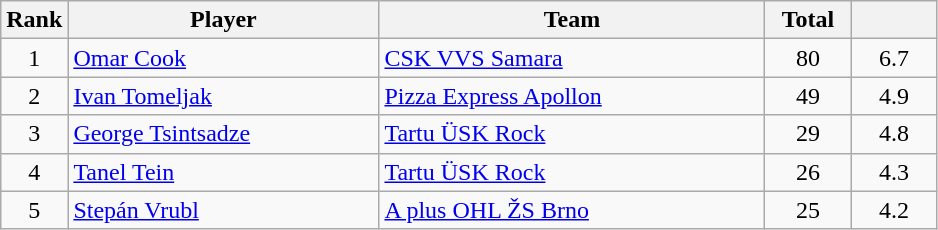<table class="wikitable" style="text-align:center">
<tr>
<th>Rank</th>
<th width=200>Player</th>
<th width=250>Team</th>
<th width=50>Total</th>
<th width=50></th>
</tr>
<tr>
<td>1</td>
<td align=left> <a href='#'>Omar Cook</a></td>
<td align=left> <a href='#'>CSK VVS Samara</a></td>
<td>80</td>
<td>6.7</td>
</tr>
<tr>
<td>2</td>
<td align=left> <a href='#'>Ivan Tomeljak</a></td>
<td align=left> <a href='#'>Pizza Express Apollon</a></td>
<td>49</td>
<td>4.9</td>
</tr>
<tr>
<td>3</td>
<td align=left> <a href='#'>George Tsintsadze</a></td>
<td align=left> <a href='#'>Tartu ÜSK Rock</a></td>
<td>29</td>
<td>4.8</td>
</tr>
<tr>
<td>4</td>
<td align=left> <a href='#'>Tanel Tein</a></td>
<td align=left> <a href='#'>Tartu ÜSK Rock</a></td>
<td>26</td>
<td>4.3</td>
</tr>
<tr>
<td>5</td>
<td align=left> <a href='#'>Stepán Vrubl</a></td>
<td align=left> <a href='#'>A plus OHL ŽS Brno</a></td>
<td>25</td>
<td>4.2</td>
</tr>
</table>
